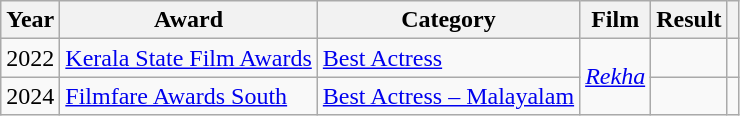<table class="wikitable">
<tr>
<th>Year</th>
<th>Award</th>
<th>Category</th>
<th>Film</th>
<th>Result</th>
<th></th>
</tr>
<tr>
<td>2022</td>
<td><a href='#'>Kerala State Film Awards</a></td>
<td><a href='#'>Best Actress</a></td>
<td rowspan="2"><em><a href='#'> Rekha</a></em></td>
<td></td>
<td></td>
</tr>
<tr>
<td>2024</td>
<td><a href='#'>Filmfare Awards South</a></td>
<td><a href='#'>Best Actress – Malayalam</a></td>
<td></td>
<td style="text-align:center;"></td>
</tr>
</table>
